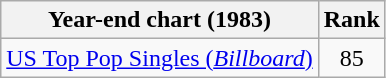<table class="wikitable sortable">
<tr>
<th>Year-end chart (1983)</th>
<th>Rank</th>
</tr>
<tr>
<td><a href='#'>US Top Pop Singles (<em>Billboard</em>)</a></td>
<td align="center">85</td>
</tr>
</table>
